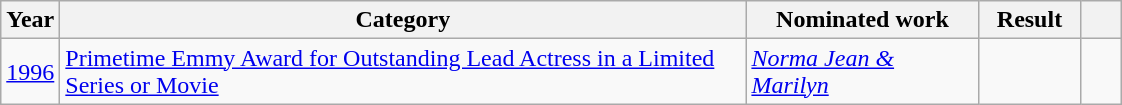<table class="wikitable">
<tr>
<th>Year</th>
<th width="450">Category</th>
<th width="148">Nominated work</th>
<th width="60">Result</th>
<th width="20" class="unsortable"></th>
</tr>
<tr>
<td><a href='#'>1996</a></td>
<td><a href='#'>Primetime Emmy Award for Outstanding Lead Actress in a Limited Series or Movie</a></td>
<td><em><a href='#'>Norma Jean & Marilyn</a></em></td>
<td></td>
<td></td>
</tr>
</table>
